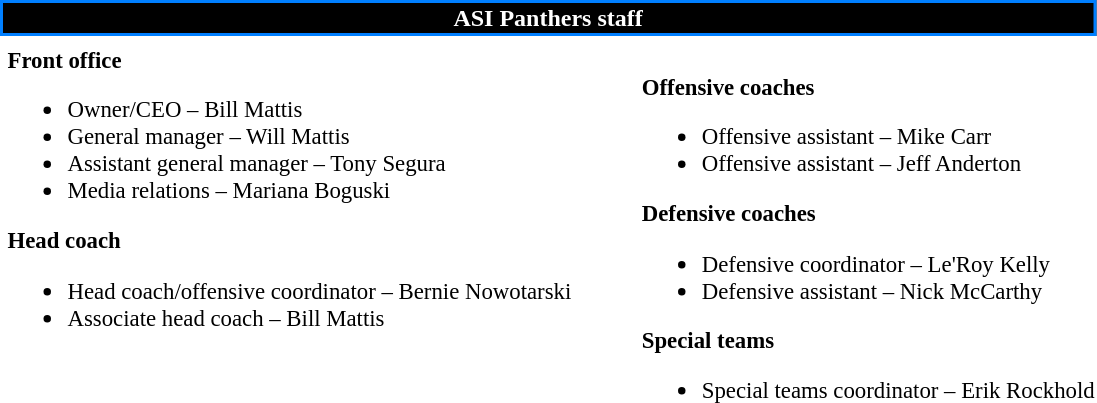<table class="toccolours" style="text-align: left;">
<tr>
<th colspan="7" style="background:#000000; color:white; text-align: center; border:2px solid #007FFF;"><strong>ASI Panthers staff</strong></th>
</tr>
<tr>
<td colspan=7 align="right"></td>
</tr>
<tr>
<td valign="top"></td>
<td style="font-size: 95%;" valign="top"><strong>Front office</strong><br><ul><li>Owner/CEO – Bill Mattis</li><li>General manager – Will Mattis</li><li>Assistant general manager – Tony Segura</li><li>Media relations – Mariana Boguski</li></ul><strong>Head coach</strong><ul><li>Head coach/offensive coordinator – Bernie Nowotarski</li><li>Associate head coach – Bill Mattis</li></ul></td>
<td width="35"> </td>
<td valign="top"></td>
<td style="font-size: 95%;" valign="top"><br><strong>Offensive coaches</strong><ul><li>Offensive assistant – Mike Carr</li><li>Offensive assistant – Jeff Anderton</li></ul><strong>Defensive coaches</strong><ul><li>Defensive coordinator – Le'Roy Kelly</li><li>Defensive assistant – Nick McCarthy</li></ul><strong>Special teams</strong><ul><li>Special teams coordinator – Erik Rockhold</li></ul></td>
</tr>
</table>
